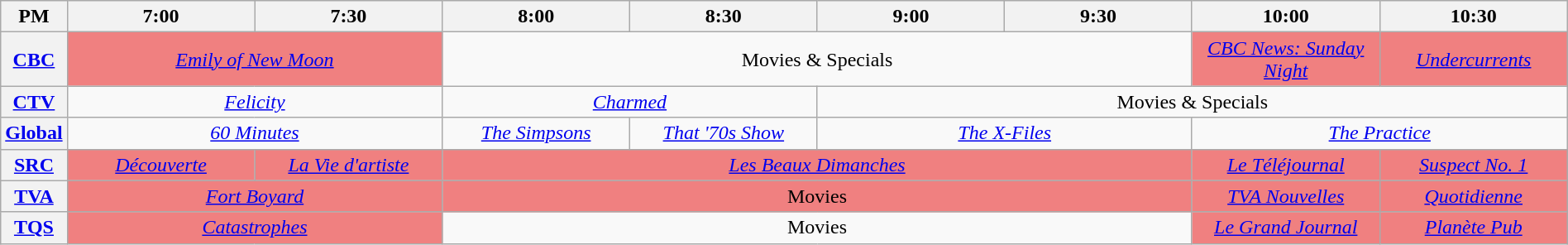<table class="wikitable" width="100%">
<tr>
<th width="4%">PM</th>
<th width="12%">7:00</th>
<th width="12%">7:30</th>
<th width="12%">8:00</th>
<th width="12%">8:30</th>
<th width="12%">9:00</th>
<th width="12%">9:30</th>
<th width="12%">10:00</th>
<th width="12%">10:30</th>
</tr>
<tr align="center">
<th><a href='#'>CBC</a></th>
<td colspan="2" bgcolor="#F08080"><em><a href='#'>Emily of New Moon</a></em></td>
<td colspan="4">Movies & Specials</td>
<td bgcolor="#F08080"><em><a href='#'>CBC News: Sunday Night</a></em></td>
<td bgcolor="#F08080"><em><a href='#'>Undercurrents</a></em></td>
</tr>
<tr align="center">
<th><a href='#'>CTV</a></th>
<td colspan="2"><em><a href='#'>Felicity</a></em></td>
<td colspan="2"><em><a href='#'>Charmed</a></em></td>
<td colspan="4">Movies & Specials</td>
</tr>
<tr align="center">
<th><a href='#'>Global</a></th>
<td colspan="2" align=center><em><a href='#'>60 Minutes</a></em></td>
<td colspan="1" align=center><em><a href='#'>The Simpsons</a></em></td>
<td colspan="1" align=center><em><a href='#'>That '70s Show</a></em></td>
<td colspan="2" align=center><em><a href='#'>The X-Files</a></em></td>
<td colspan="2" align=center><em><a href='#'>The Practice</a></em><br></td>
</tr>
<tr align="center">
<th><a href='#'>SRC</a></th>
<td colspan="1" align=center bgcolor="#F08080"><em><a href='#'>Découverte</a></em></td>
<td colspan="1" align=center bgcolor="#F08080"><em><a href='#'>La Vie d'artiste</a></em></td>
<td colspan="4" align=center bgcolor="#F08080"><em><a href='#'>Les Beaux Dimanches</a></em></td>
<td colspan="1" align=center bgcolor="#F08080"><em><a href='#'>Le Téléjournal</a></em></td>
<td colspan="1" align=center bgcolor="#F08080"><em><a href='#'>Suspect No. 1</a></em></td>
</tr>
<tr align="center">
<th><a href='#'>TVA</a></th>
<td colspan="2" align=center bgcolor="#F08080"><em><a href='#'>Fort Boyard</a></em></td>
<td colspan="4" align=center bgcolor="#F08080">Movies</td>
<td colspan="1" align=center bgcolor="#F08080"><em><a href='#'>TVA Nouvelles</a></em></td>
<td colspan="1" align=center bgcolor="#F08080"><em><a href='#'>Quotidienne</a></em></td>
</tr>
<tr align="center">
<th><a href='#'>TQS</a></th>
<td colspan="2" align=center bgcolor="#F08080"><em><a href='#'>Catastrophes</a></em></td>
<td colspan="4" align=center>Movies</td>
<td colspan="1" align=center bgcolor="#F08080"><em><a href='#'>Le Grand Journal</a></em></td>
<td colspan="1" align=center bgcolor="#F08080"><em><a href='#'>Planète Pub</a></em></td>
</tr>
</table>
